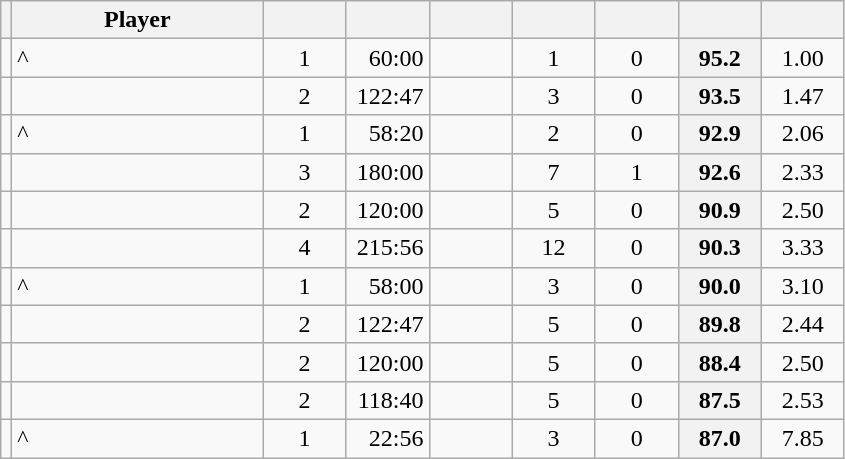<table class="wikitable sortable" style="text-align: center">
<tr>
<th></th>
<th style="width: 10em;">Player</th>
<th style="width: 3em;"> </th>
<th style="width: 3em;"> </th>
<th style="width: 3em;"></th>
<th style="width: 3em;"> </th>
<th style="width: 3em;"> </th>
<th style="width: 3em;"></th>
<th style="width: 3em;"></th>
</tr>
<tr>
<td></td>
<td align="left"><em></em>^</td>
<td>1</td>
<td align="right">60:00</td>
<td></td>
<td>1</td>
<td>0</td>
<th>95.2</th>
<td>1.00</td>
</tr>
<tr>
<td></td>
<td align="left"></td>
<td>2</td>
<td align="right">122:47</td>
<td></td>
<td>3</td>
<td>0</td>
<th>93.5</th>
<td>1.47</td>
</tr>
<tr>
<td></td>
<td align="left"><em></em>^</td>
<td>1</td>
<td align="right">58:20</td>
<td></td>
<td>2</td>
<td>0</td>
<th>92.9</th>
<td>2.06</td>
</tr>
<tr>
<td></td>
<td align="left"></td>
<td>3</td>
<td align="right">180:00</td>
<td></td>
<td>7</td>
<td>1</td>
<th>92.6</th>
<td>2.33</td>
</tr>
<tr>
<td></td>
<td align="left"></td>
<td>2</td>
<td align="right">120:00</td>
<td></td>
<td>5</td>
<td>0</td>
<th>90.9</th>
<td>2.50</td>
</tr>
<tr>
<td></td>
<td align="left"></td>
<td>4</td>
<td align="right">215:56</td>
<td></td>
<td>12</td>
<td>0</td>
<th>90.3</th>
<td>3.33</td>
</tr>
<tr>
<td></td>
<td align="left"><em></em>^</td>
<td>1</td>
<td align="right">58:00</td>
<td></td>
<td>3</td>
<td>0</td>
<th>90.0</th>
<td>3.10</td>
</tr>
<tr>
<td></td>
<td align="left"></td>
<td>2</td>
<td align="right">122:47</td>
<td></td>
<td>5</td>
<td>0</td>
<th>89.8</th>
<td>2.44</td>
</tr>
<tr>
<td></td>
<td align="left"></td>
<td>2</td>
<td align="right">120:00</td>
<td></td>
<td>5</td>
<td>0</td>
<th>88.4</th>
<td>2.50</td>
</tr>
<tr>
<td></td>
<td align="left"></td>
<td>2</td>
<td align="right">118:40</td>
<td></td>
<td>5</td>
<td>0</td>
<th>87.5</th>
<td>2.53</td>
</tr>
<tr>
<td></td>
<td align="left"><em></em>^</td>
<td>1</td>
<td align="right">22:56</td>
<td></td>
<td>3</td>
<td>0</td>
<th>87.0</th>
<td>7.85</td>
</tr>
</table>
